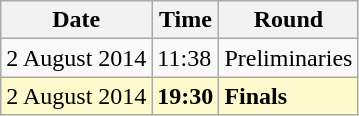<table class="wikitable">
<tr>
<th>Date</th>
<th>Time</th>
<th>Round</th>
</tr>
<tr>
<td>2 August 2014</td>
<td>11:38</td>
<td>Preliminaries</td>
</tr>
<tr style=background:lemonchiffon>
<td>2 August 2014</td>
<td><strong>19:30</strong></td>
<td><strong>Finals</strong></td>
</tr>
</table>
